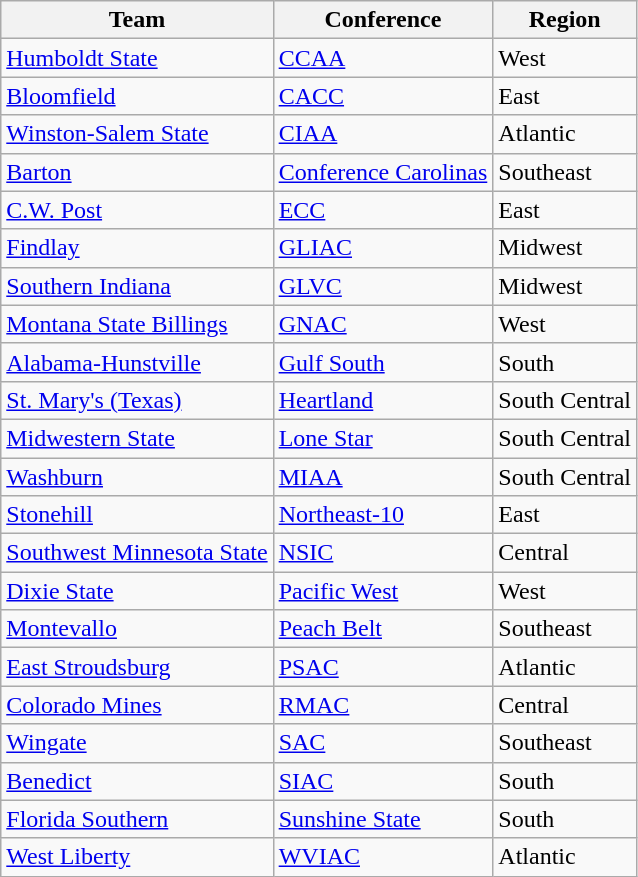<table class="wikitable sortable">
<tr>
<th>Team</th>
<th>Conference</th>
<th>Region</th>
</tr>
<tr>
<td><a href='#'>Humboldt State</a></td>
<td><a href='#'>CCAA</a></td>
<td>West</td>
</tr>
<tr>
<td><a href='#'>Bloomfield</a></td>
<td><a href='#'>CACC</a></td>
<td>East</td>
</tr>
<tr>
<td><a href='#'>Winston-Salem State</a></td>
<td><a href='#'>CIAA</a></td>
<td>Atlantic</td>
</tr>
<tr>
<td><a href='#'>Barton</a></td>
<td><a href='#'>Conference Carolinas</a></td>
<td>Southeast</td>
</tr>
<tr>
<td><a href='#'>C.W. Post</a></td>
<td><a href='#'>ECC</a></td>
<td>East</td>
</tr>
<tr>
<td><a href='#'>Findlay</a></td>
<td><a href='#'>GLIAC</a></td>
<td>Midwest</td>
</tr>
<tr>
<td><a href='#'>Southern Indiana</a></td>
<td><a href='#'>GLVC</a></td>
<td>Midwest</td>
</tr>
<tr>
<td><a href='#'>Montana State Billings</a></td>
<td><a href='#'>GNAC</a></td>
<td>West</td>
</tr>
<tr>
<td><a href='#'>Alabama-Hunstville</a></td>
<td><a href='#'>Gulf South</a></td>
<td>South</td>
</tr>
<tr>
<td><a href='#'>St. Mary's (Texas)</a></td>
<td><a href='#'>Heartland</a></td>
<td>South Central</td>
</tr>
<tr>
<td><a href='#'>Midwestern State</a></td>
<td><a href='#'>Lone Star</a></td>
<td>South Central</td>
</tr>
<tr>
<td><a href='#'>Washburn</a></td>
<td><a href='#'>MIAA</a></td>
<td>South Central</td>
</tr>
<tr>
<td><a href='#'>Stonehill</a></td>
<td><a href='#'>Northeast-10</a></td>
<td>East</td>
</tr>
<tr>
<td><a href='#'>Southwest Minnesota State</a></td>
<td><a href='#'>NSIC</a></td>
<td>Central</td>
</tr>
<tr>
<td><a href='#'>Dixie State</a></td>
<td><a href='#'>Pacific West</a></td>
<td>West</td>
</tr>
<tr>
<td><a href='#'>Montevallo</a></td>
<td><a href='#'>Peach Belt</a></td>
<td>Southeast</td>
</tr>
<tr>
<td><a href='#'>East Stroudsburg</a></td>
<td><a href='#'>PSAC</a></td>
<td>Atlantic</td>
</tr>
<tr>
<td><a href='#'>Colorado Mines</a></td>
<td><a href='#'>RMAC</a></td>
<td>Central</td>
</tr>
<tr>
<td><a href='#'>Wingate</a></td>
<td><a href='#'>SAC</a></td>
<td>Southeast</td>
</tr>
<tr>
<td><a href='#'>Benedict</a></td>
<td><a href='#'>SIAC</a></td>
<td>South</td>
</tr>
<tr>
<td><a href='#'>Florida Southern</a></td>
<td><a href='#'>Sunshine State</a></td>
<td>South</td>
</tr>
<tr>
<td><a href='#'>West Liberty</a></td>
<td><a href='#'>WVIAC</a></td>
<td>Atlantic</td>
</tr>
</table>
